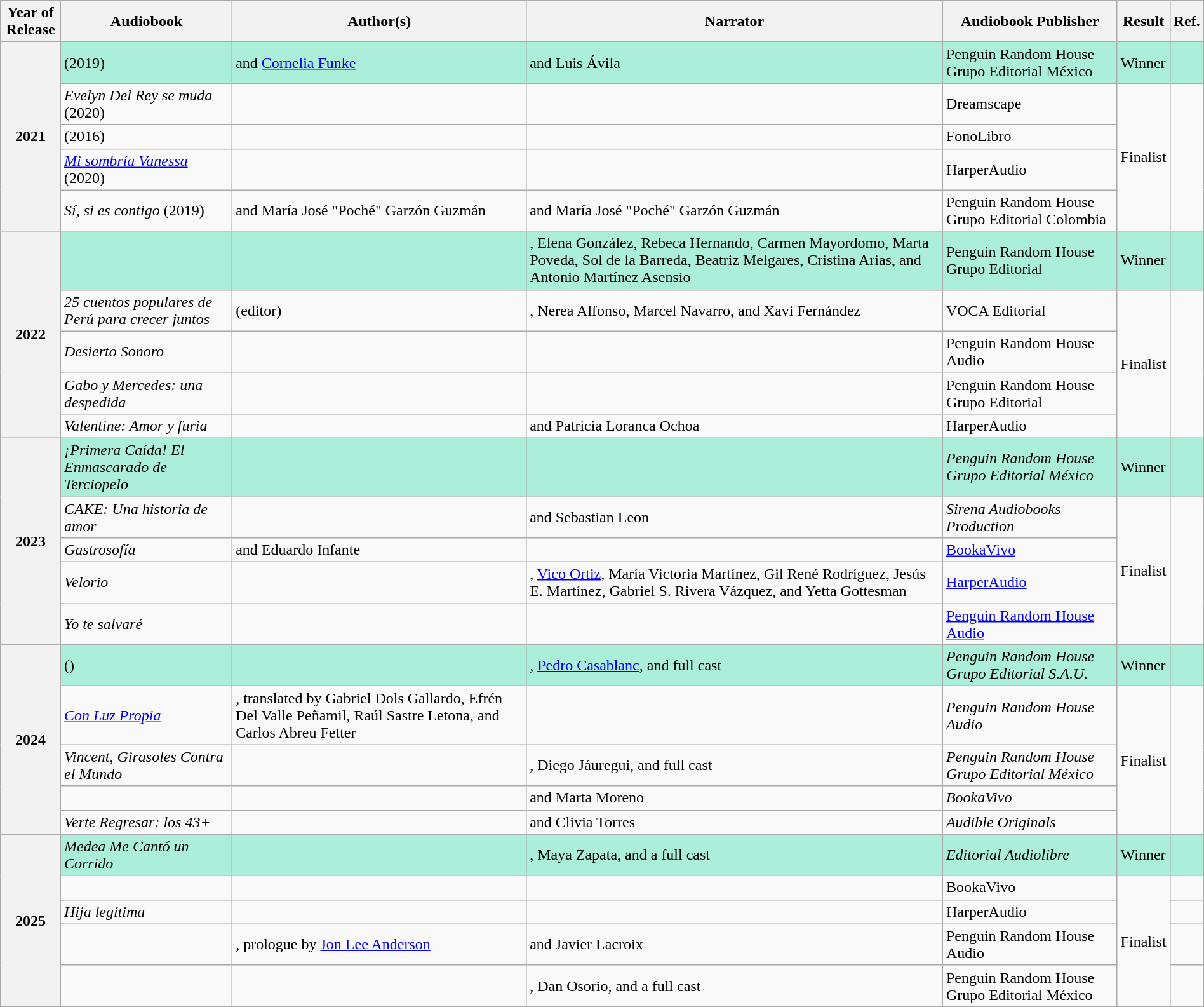<table class="wikitable sortable mw-collapsible" style="width:100%">
<tr>
<th width="5%">Year of Release</th>
<th>Audiobook</th>
<th>Author(s)</th>
<th>Narrator</th>
<th>Audiobook Publisher</th>
<th>Result</th>
<th>Ref.</th>
</tr>
<tr style="background:#ABEED9">
<th rowspan="5">2021<br></th>
<td><em></em> (2019)</td>
<td> and <a href='#'>Cornelia Funke</a></td>
<td> and Luis Ávila</td>
<td>Penguin Random House Grupo Editorial México</td>
<td>Winner</td>
<td></td>
</tr>
<tr>
<td><em>Evelyn Del Rey se muda</em> (2020)</td>
<td></td>
<td></td>
<td>Dreamscape</td>
<td rowspan="4">Finalist</td>
<td rowspan="4"></td>
</tr>
<tr>
<td><em></em> (2016)</td>
<td></td>
<td></td>
<td>FonoLibro</td>
</tr>
<tr>
<td><em><a href='#'>Mi sombría Vanessa</a></em> (2020)</td>
<td></td>
<td></td>
<td>HarperAudio</td>
</tr>
<tr>
<td><em>Sí, si es contigo</em> (2019)</td>
<td> and María José "Poché" Garzón Guzmán</td>
<td> and María José "Poché" Garzón Guzmán</td>
<td>Penguin Random House Grupo Editorial Colombia</td>
</tr>
<tr style="background:#ABEED9">
<th rowspan="5">2022<br></th>
<td><em></em></td>
<td></td>
<td>, Elena González, Rebeca Hernando, Carmen Mayordomo, Marta Poveda, Sol de la Barreda, Beatriz Melgares, Cristina Arias, and Antonio Martínez Asensio</td>
<td>Penguin Random House Grupo Editorial</td>
<td>Winner</td>
<td></td>
</tr>
<tr>
<td><em>25 cuentos populares de Perú para crecer juntos</em></td>
<td> (editor)</td>
<td>, Nerea Alfonso, Marcel Navarro, and Xavi Fernández</td>
<td>VOCA Editorial</td>
<td rowspan="4">Finalist</td>
<td rowspan="4"></td>
</tr>
<tr>
<td><em>Desierto Sonoro</em></td>
<td></td>
<td></td>
<td>Penguin Random House Audio</td>
</tr>
<tr>
<td><em>Gabo y Mercedes: una despedida</em></td>
<td></td>
<td></td>
<td>Penguin Random House Grupo Editorial</td>
</tr>
<tr>
<td><em>Valentine: Amor y furia</em></td>
<td></td>
<td> and Patricia Loranca Ochoa</td>
<td>HarperAudio</td>
</tr>
<tr style="background:#ABEED9">
<th rowspan="5">2023<br></th>
<td><em>¡Primera Caída! El Enmascarado de Terciopelo</em></td>
<td></td>
<td></td>
<td><em>Penguin Random House Grupo Editorial México</em></td>
<td>Winner</td>
<td></td>
</tr>
<tr>
<td><em>CAKE: Una historia de amor</em></td>
<td></td>
<td> and Sebastian Leon</td>
<td><em>Sirena Audiobooks Production</em></td>
<td rowspan="4">Finalist</td>
<td rowspan="4"></td>
</tr>
<tr>
<td><em>Gastrosofía</em></td>
<td> and Eduardo Infante</td>
<td></td>
<td><a href='#'>BookaVivo</a></td>
</tr>
<tr>
<td><em>Velorio</em></td>
<td></td>
<td>, <a href='#'>Vico Ortiz</a>, María Victoria Martínez, Gil René Rodríguez, Jesús E. Martínez, Gabriel S. Rivera Vázquez, and Yetta Gottesman</td>
<td><a href='#'>HarperAudio</a></td>
</tr>
<tr>
<td><em>Yo te salvaré</em></td>
<td></td>
<td></td>
<td><a href='#'>Penguin Random House Audio</a></td>
</tr>
<tr style="background:#ABEED9">
<th rowspan="5">2024<br></th>
<td> ()</td>
<td></td>
<td>, <a href='#'>Pedro Casablanc</a>, and full cast</td>
<td><em>Penguin Random House Grupo Editorial S.A.U.</em></td>
<td>Winner</td>
<td></td>
</tr>
<tr>
<td><em><a href='#'>Con Luz Propia</a></em> </td>
<td>, translated by Gabriel Dols Gallardo, Efrén Del Valle Peñamil, Raúl Sastre Letona, and Carlos Abreu Fetter</td>
<td></td>
<td><em>Penguin Random House Audio</em></td>
<td rowspan="4">Finalist</td>
<td rowspan="4"></td>
</tr>
<tr>
<td><em>Vincent, Girasoles Contra el Mundo</em></td>
<td></td>
<td>, Diego Jáuregui, and full cast</td>
<td><em>Penguin Random House Grupo Editorial México</em></td>
</tr>
<tr>
<td></td>
<td></td>
<td> and Marta Moreno</td>
<td><em>BookaVivo</em></td>
</tr>
<tr>
<td><em>Verte Regresar: los 43+</em></td>
<td></td>
<td> and Clivia Torres</td>
<td><em>Audible Originals</em></td>
</tr>
<tr style="background:#ABEED9">
<th rowspan="5">2025<br></th>
<td><em>Medea Me Cantó un Corrido</em></td>
<td></td>
<td>, Maya Zapata, and a full cast</td>
<td><em>Editorial Audiolibre</em></td>
<td>Winner</td>
<td></td>
</tr>
<tr>
<td><em></em></td>
<td></td>
<td></td>
<td>BookaVivo</td>
<td rowspan="4">Finalist</td>
<td></td>
</tr>
<tr>
<td><em>Hija legítima</em></td>
<td></td>
<td></td>
<td>HarperAudio</td>
<td></td>
</tr>
<tr>
<td><em></em></td>
<td>, prologue by <a href='#'>Jon Lee Anderson</a></td>
<td> and Javier Lacroix</td>
<td>Penguin Random House Audio</td>
<td></td>
</tr>
<tr>
<td><em></em></td>
<td></td>
<td>, Dan Osorio, and a full cast</td>
<td>Penguin Random House Grupo Editorial México</td>
<td></td>
</tr>
</table>
